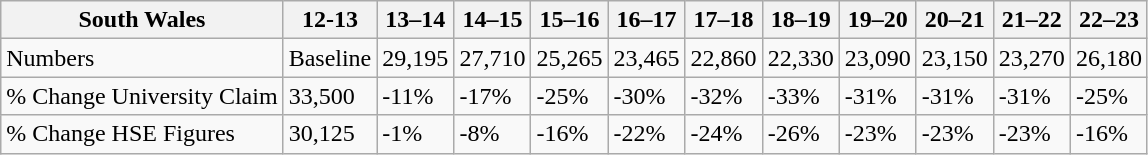<table class="wikitable">
<tr>
<th>South Wales</th>
<th>12-13</th>
<th>13–14</th>
<th>14–15</th>
<th>15–16</th>
<th>16–17</th>
<th>17–18</th>
<th>18–19</th>
<th>19–20</th>
<th>20–21</th>
<th>21–22</th>
<th>22–23</th>
</tr>
<tr>
<td>Numbers</td>
<td>Baseline</td>
<td>29,195</td>
<td>27,710</td>
<td>25,265</td>
<td>23,465</td>
<td>22,860</td>
<td>22,330</td>
<td> 23,090</td>
<td> 23,150</td>
<td> 23,270</td>
<td> 26,180</td>
</tr>
<tr>
<td>% Change University Claim</td>
<td>33,500</td>
<td>-11%</td>
<td>-17%</td>
<td>-25%</td>
<td>-30%</td>
<td>-32%</td>
<td>-33%</td>
<td>-31%</td>
<td>-31%</td>
<td>-31%</td>
<td>-25%</td>
</tr>
<tr>
<td>% Change HSE Figures</td>
<td>30,125</td>
<td>-1%</td>
<td>-8%</td>
<td>-16%</td>
<td>-22%</td>
<td>-24%</td>
<td>-26%</td>
<td>-23%</td>
<td>-23%</td>
<td>-23%</td>
<td>-16%</td>
</tr>
</table>
